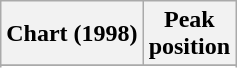<table class="wikitable sortable plainrowheaders" style="text-align:center">
<tr>
<th scope="col">Chart (1998)</th>
<th scope="col">Peak<br>position</th>
</tr>
<tr>
</tr>
<tr>
</tr>
<tr>
</tr>
</table>
